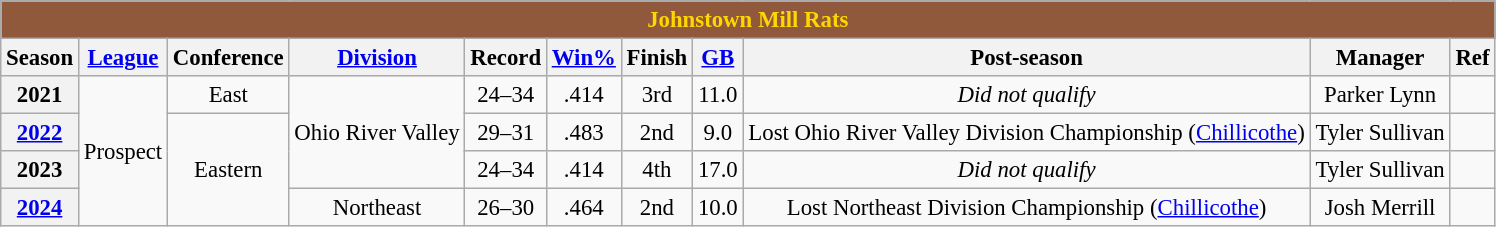<table class="wikitable plainrowheaders" style="text-align:center; font-size:95%">
<tr>
<th colspan="11" style="background:#90593b; color:gold;">Johnstown Mill Rats</th>
</tr>
<tr>
<th scope="col">Season</th>
<th scope="col"><a href='#'>League</a></th>
<th scope="col">Conference</th>
<th scope="col"><a href='#'>Division</a></th>
<th scope="col">Record</th>
<th scope="col"><a href='#'>Win%</a></th>
<th scope="col">Finish</th>
<th scope="col"><a href='#'>GB</a></th>
<th scope="col">Post-season</th>
<th>Manager</th>
<th>Ref</th>
</tr>
<tr>
<th scope="row" style="text-align:center;">2021</th>
<td rowspan="4">Prospect</td>
<td rowspan="1">East</td>
<td rowspan="3">Ohio River Valley</td>
<td>24–34</td>
<td>.414</td>
<td>3rd</td>
<td>11.0</td>
<td><em>Did not qualify</em></td>
<td>Parker Lynn</td>
<td></td>
</tr>
<tr>
<th scope="row" style="text-align:center;"><a href='#'>2022</a></th>
<td rowspan="3">Eastern</td>
<td>29–31</td>
<td>.483</td>
<td>2nd</td>
<td>9.0</td>
<td>Lost Ohio River Valley Division Championship (<a href='#'>Chillicothe</a>)</td>
<td>Tyler Sullivan</td>
<td></td>
</tr>
<tr>
<th scope="row" style="text-align:center;">2023</th>
<td>24–34</td>
<td>.414</td>
<td>4th</td>
<td>17.0</td>
<td><em>Did not qualify</em></td>
<td>Tyler Sullivan</td>
<td></td>
</tr>
<tr>
<th scope="row" style="text-align:center;"><a href='#'>2024</a></th>
<td>Northeast</td>
<td>26–30</td>
<td>.464</td>
<td>2nd</td>
<td>10.0</td>
<td>Lost Northeast Division Championship (<a href='#'>Chillicothe</a>)</td>
<td>Josh Merrill</td>
<td></td>
</tr>
</table>
